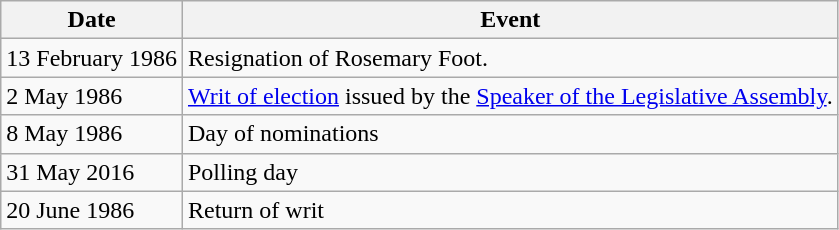<table class="wikitable">
<tr>
<th>Date</th>
<th>Event</th>
</tr>
<tr>
<td>13 February 1986</td>
<td>Resignation of Rosemary Foot.</td>
</tr>
<tr>
<td>2 May 1986</td>
<td><a href='#'>Writ of election</a> issued by the <a href='#'>Speaker of the Legislative Assembly</a>.</td>
</tr>
<tr>
<td>8 May 1986</td>
<td>Day of nominations</td>
</tr>
<tr>
<td>31 May 2016</td>
<td>Polling day</td>
</tr>
<tr>
<td>20 June 1986</td>
<td>Return of writ</td>
</tr>
</table>
